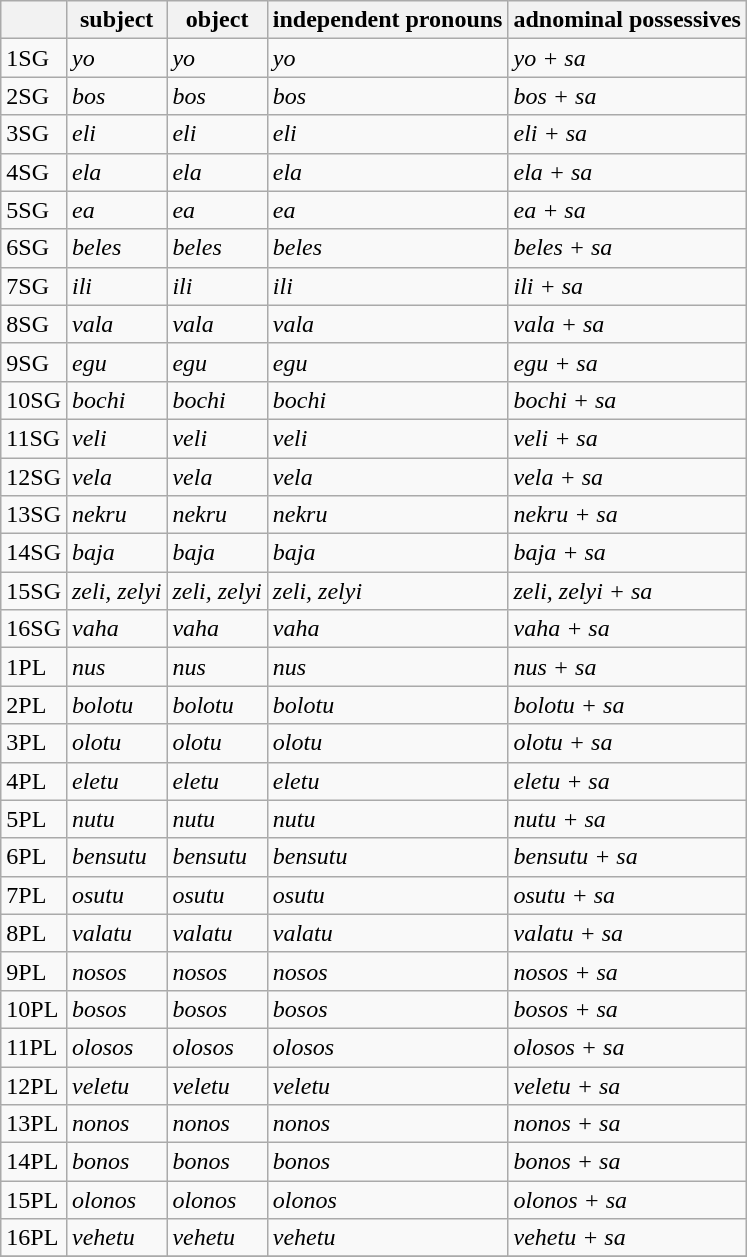<table class=wikitable>
<tr>
<th></th>
<th>subject</th>
<th>object</th>
<th>independent pronouns</th>
<th>adnominal possessives</th>
</tr>
<tr>
<td>1SG</td>
<td><em>yo</em></td>
<td><em>yo</em></td>
<td><em>yo</em></td>
<td><em>yo + sa</em></td>
</tr>
<tr>
<td>2SG</td>
<td><em>bos</em></td>
<td><em>bos</em></td>
<td><em>bos</em></td>
<td><em>bos + sa</em></td>
</tr>
<tr>
<td>3SG</td>
<td><em>eli</em></td>
<td><em>eli</em></td>
<td><em>eli</em></td>
<td><em>eli + sa</em></td>
</tr>
<tr>
<td>4SG</td>
<td><em>ela</em></td>
<td><em>ela</em></td>
<td><em>ela</em></td>
<td><em>ela + sa</em></td>
</tr>
<tr>
<td>5SG</td>
<td><em>ea</em></td>
<td><em>ea</em></td>
<td><em>ea</em></td>
<td><em>ea + sa</em></td>
</tr>
<tr>
<td>6SG</td>
<td><em>beles</em></td>
<td><em>beles</em></td>
<td><em>beles</em></td>
<td><em>beles + sa</em></td>
</tr>
<tr>
<td>7SG</td>
<td><em>ili</em></td>
<td><em>ili</em></td>
<td><em>ili</em></td>
<td><em>ili + sa</em></td>
</tr>
<tr>
<td>8SG</td>
<td><em>vala</em></td>
<td><em>vala</em></td>
<td><em>vala</em></td>
<td><em>vala + sa</em></td>
</tr>
<tr>
<td>9SG</td>
<td><em>egu</em></td>
<td><em>egu</em></td>
<td><em>egu</em></td>
<td><em>egu + sa</em></td>
</tr>
<tr>
<td>10SG</td>
<td><em>bochi</em></td>
<td><em>bochi</em></td>
<td><em>bochi</em></td>
<td><em>bochi + sa</em></td>
</tr>
<tr>
<td>11SG</td>
<td><em>veli</em></td>
<td><em>veli</em></td>
<td><em>veli</em></td>
<td><em>veli + sa</em></td>
</tr>
<tr>
<td>12SG</td>
<td><em>vela</em></td>
<td><em>vela</em></td>
<td><em>vela</em></td>
<td><em>vela + sa</em></td>
</tr>
<tr>
<td>13SG</td>
<td><em>nekru</em></td>
<td><em>nekru</em></td>
<td><em>nekru</em></td>
<td><em>nekru + sa</em></td>
</tr>
<tr>
<td>14SG</td>
<td><em>baja</em></td>
<td><em>baja</em></td>
<td><em>baja</em></td>
<td><em>baja + sa</em></td>
</tr>
<tr>
<td>15SG</td>
<td><em>zeli, zelyi</em></td>
<td><em>zeli, zelyi</em></td>
<td><em>zeli, zelyi</em></td>
<td><em>zeli, zelyi + sa</em></td>
</tr>
<tr>
<td>16SG</td>
<td><em>vaha</em></td>
<td><em>vaha</em></td>
<td><em>vaha</em></td>
<td><em>vaha + sa</em></td>
</tr>
<tr>
<td>1PL</td>
<td><em>nus</em></td>
<td><em>nus</em></td>
<td><em>nus</em></td>
<td><em>nus + sa</em></td>
</tr>
<tr>
<td>2PL</td>
<td><em>bolotu</em></td>
<td><em>bolotu</em></td>
<td><em>bolotu</em></td>
<td><em>bolotu + sa</em></td>
</tr>
<tr>
<td>3PL</td>
<td><em>olotu</em></td>
<td><em>olotu</em></td>
<td><em>olotu</em></td>
<td><em>olotu + sa</em></td>
</tr>
<tr>
<td>4PL</td>
<td><em>eletu</em></td>
<td><em>eletu</em></td>
<td><em>eletu</em></td>
<td><em>eletu + sa</em></td>
</tr>
<tr>
<td>5PL</td>
<td><em>nutu</em></td>
<td><em>nutu</em></td>
<td><em>nutu</em></td>
<td><em>nutu + sa</em></td>
</tr>
<tr>
<td>6PL</td>
<td><em>bensutu</em></td>
<td><em>bensutu</em></td>
<td><em>bensutu</em></td>
<td><em>bensutu + sa</em></td>
</tr>
<tr>
<td>7PL</td>
<td><em>osutu</em></td>
<td><em>osutu</em></td>
<td><em>osutu</em></td>
<td><em>osutu + sa</em></td>
</tr>
<tr>
<td>8PL</td>
<td><em>valatu</em></td>
<td><em>valatu</em></td>
<td><em>valatu</em></td>
<td><em>valatu + sa</em></td>
</tr>
<tr>
<td>9PL</td>
<td><em>nosos</em></td>
<td><em>nosos</em></td>
<td><em>nosos</em></td>
<td><em>nosos + sa</em></td>
</tr>
<tr>
<td>10PL</td>
<td><em>bosos</em></td>
<td><em>bosos</em></td>
<td><em>bosos</em></td>
<td><em>bosos + sa</em></td>
</tr>
<tr>
<td>11PL</td>
<td><em>olosos</em></td>
<td><em>olosos</em></td>
<td><em>olosos</em></td>
<td><em>olosos + sa</em></td>
</tr>
<tr>
<td>12PL</td>
<td><em>veletu</em></td>
<td><em>veletu</em></td>
<td><em>veletu</em></td>
<td><em>veletu + sa</em></td>
</tr>
<tr>
<td>13PL</td>
<td><em>nonos</em></td>
<td><em>nonos</em></td>
<td><em>nonos</em></td>
<td><em>nonos + sa</em></td>
</tr>
<tr>
<td>14PL</td>
<td><em>bonos</em></td>
<td><em>bonos</em></td>
<td><em>bonos</em></td>
<td><em>bonos + sa</em></td>
</tr>
<tr>
<td>15PL</td>
<td><em>olonos</em></td>
<td><em>olonos</em></td>
<td><em>olonos</em></td>
<td><em>olonos + sa</em></td>
</tr>
<tr>
<td>16PL</td>
<td><em>vehetu</em></td>
<td><em>vehetu</em></td>
<td><em>vehetu</em></td>
<td><em>vehetu + sa</em></td>
</tr>
<tr>
</tr>
</table>
